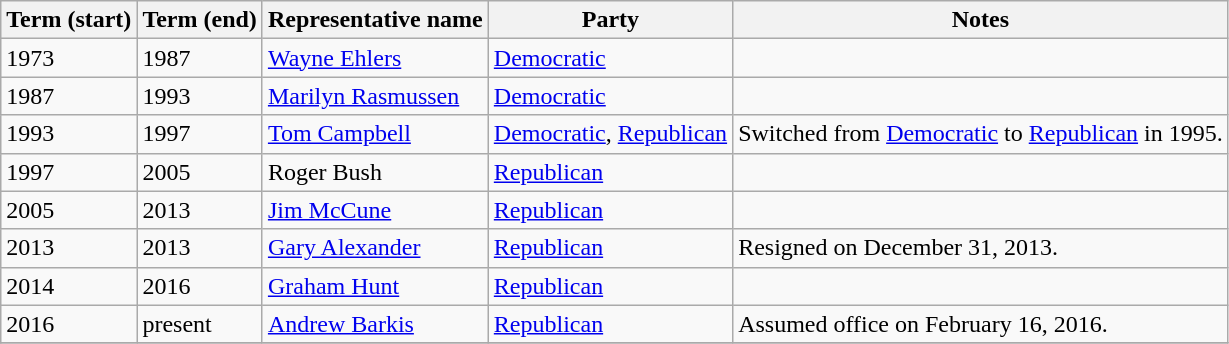<table class="wikitable sortable">
<tr>
<th>Term (start)</th>
<th>Term (end)</th>
<th>Representative name</th>
<th>Party</th>
<th>Notes</th>
</tr>
<tr>
<td>1973</td>
<td>1987</td>
<td><a href='#'>Wayne Ehlers</a></td>
<td><a href='#'>Democratic</a></td>
<td></td>
</tr>
<tr>
<td>1987</td>
<td>1993</td>
<td><a href='#'>Marilyn Rasmussen</a></td>
<td><a href='#'>Democratic</a></td>
<td></td>
</tr>
<tr>
<td>1993</td>
<td>1997</td>
<td><a href='#'>Tom Campbell</a></td>
<td><a href='#'>Democratic</a>, <a href='#'>Republican</a></td>
<td>Switched from <a href='#'>Democratic</a> to <a href='#'>Republican</a> in 1995.</td>
</tr>
<tr>
<td>1997</td>
<td>2005</td>
<td>Roger Bush</td>
<td><a href='#'>Republican</a></td>
<td></td>
</tr>
<tr>
<td>2005</td>
<td>2013</td>
<td><a href='#'>Jim McCune</a></td>
<td><a href='#'>Republican</a></td>
<td></td>
</tr>
<tr>
<td>2013</td>
<td>2013</td>
<td><a href='#'>Gary Alexander</a></td>
<td><a href='#'>Republican</a></td>
<td>Resigned on December 31, 2013.</td>
</tr>
<tr>
<td>2014</td>
<td>2016</td>
<td><a href='#'>Graham Hunt</a></td>
<td><a href='#'>Republican</a></td>
<td></td>
</tr>
<tr>
<td>2016</td>
<td>present</td>
<td><a href='#'>Andrew Barkis</a></td>
<td><a href='#'>Republican</a></td>
<td>Assumed office on February 16, 2016.</td>
</tr>
<tr>
</tr>
</table>
